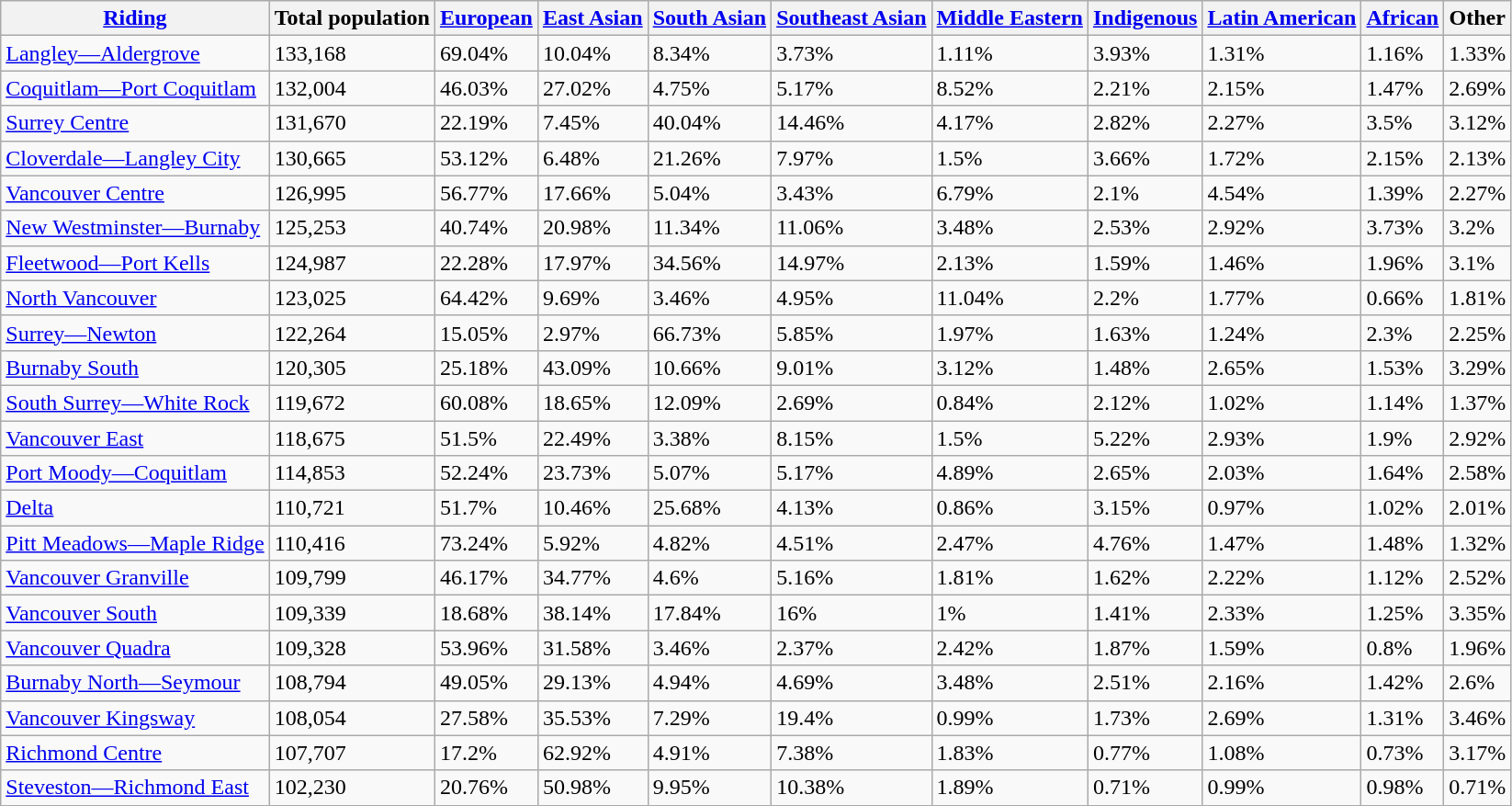<table class="wikitable sortable">
<tr>
<th rowspan="1"><a href='#'>Riding</a></th>
<th colspan="1">Total population</th>
<th colspan="1"><a href='#'>European</a></th>
<th colspan="1"><a href='#'>East Asian</a></th>
<th colspan="1"><a href='#'>South Asian</a></th>
<th colspan="1"><a href='#'>Southeast Asian</a></th>
<th colspan="1"><a href='#'>Middle Eastern</a></th>
<th colspan="1"><a href='#'>Indigenous</a></th>
<th colspan="1"><a href='#'>Latin American</a></th>
<th colspan="1"><a href='#'>African</a></th>
<th colspan="1">Other</th>
</tr>
<tr>
<td><a href='#'>Langley—Aldergrove</a></td>
<td>133,168</td>
<td>69.04%</td>
<td>10.04%</td>
<td>8.34%</td>
<td>3.73%</td>
<td>1.11%</td>
<td>3.93%</td>
<td>1.31%</td>
<td>1.16%</td>
<td>1.33%</td>
</tr>
<tr>
<td><a href='#'>Coquitlam—Port Coquitlam</a></td>
<td>132,004</td>
<td>46.03%</td>
<td>27.02%</td>
<td>4.75%</td>
<td>5.17%</td>
<td>8.52%</td>
<td>2.21%</td>
<td>2.15%</td>
<td>1.47%</td>
<td>2.69%</td>
</tr>
<tr>
<td><a href='#'>Surrey Centre</a></td>
<td>131,670</td>
<td>22.19%</td>
<td>7.45%</td>
<td>40.04%</td>
<td>14.46%</td>
<td>4.17%</td>
<td>2.82%</td>
<td>2.27%</td>
<td>3.5%</td>
<td>3.12%</td>
</tr>
<tr>
<td><a href='#'>Cloverdale—Langley City</a></td>
<td>130,665</td>
<td>53.12%</td>
<td>6.48%</td>
<td>21.26%</td>
<td>7.97%</td>
<td>1.5%</td>
<td>3.66%</td>
<td>1.72%</td>
<td>2.15%</td>
<td>2.13%</td>
</tr>
<tr>
<td><a href='#'>Vancouver Centre</a></td>
<td>126,995</td>
<td>56.77%</td>
<td>17.66%</td>
<td>5.04%</td>
<td>3.43%</td>
<td>6.79%</td>
<td>2.1%</td>
<td>4.54%</td>
<td>1.39%</td>
<td>2.27%</td>
</tr>
<tr>
<td><a href='#'>New Westminster—Burnaby</a></td>
<td>125,253</td>
<td>40.74%</td>
<td>20.98%</td>
<td>11.34%</td>
<td>11.06%</td>
<td>3.48%</td>
<td>2.53%</td>
<td>2.92%</td>
<td>3.73%</td>
<td>3.2%</td>
</tr>
<tr>
<td><a href='#'>Fleetwood—Port Kells</a></td>
<td>124,987</td>
<td>22.28%</td>
<td>17.97%</td>
<td>34.56%</td>
<td>14.97%</td>
<td>2.13%</td>
<td>1.59%</td>
<td>1.46%</td>
<td>1.96%</td>
<td>3.1%</td>
</tr>
<tr>
<td><a href='#'>North Vancouver</a></td>
<td>123,025</td>
<td>64.42%</td>
<td>9.69%</td>
<td>3.46%</td>
<td>4.95%</td>
<td>11.04%</td>
<td>2.2%</td>
<td>1.77%</td>
<td>0.66%</td>
<td>1.81%</td>
</tr>
<tr>
<td><a href='#'>Surrey—Newton</a></td>
<td>122,264</td>
<td>15.05%</td>
<td>2.97%</td>
<td>66.73%</td>
<td>5.85%</td>
<td>1.97%</td>
<td>1.63%</td>
<td>1.24%</td>
<td>2.3%</td>
<td>2.25%</td>
</tr>
<tr>
<td><a href='#'>Burnaby South</a></td>
<td>120,305</td>
<td>25.18%</td>
<td>43.09%</td>
<td>10.66%</td>
<td>9.01%</td>
<td>3.12%</td>
<td>1.48%</td>
<td>2.65%</td>
<td>1.53%</td>
<td>3.29%</td>
</tr>
<tr>
<td><a href='#'>South Surrey—White Rock</a></td>
<td>119,672</td>
<td>60.08%</td>
<td>18.65%</td>
<td>12.09%</td>
<td>2.69%</td>
<td>0.84%</td>
<td>2.12%</td>
<td>1.02%</td>
<td>1.14%</td>
<td>1.37%</td>
</tr>
<tr>
<td><a href='#'>Vancouver East</a></td>
<td>118,675</td>
<td>51.5%</td>
<td>22.49%</td>
<td>3.38%</td>
<td>8.15%</td>
<td>1.5%</td>
<td>5.22%</td>
<td>2.93%</td>
<td>1.9%</td>
<td>2.92%</td>
</tr>
<tr>
<td><a href='#'>Port Moody—Coquitlam</a></td>
<td>114,853</td>
<td>52.24%</td>
<td>23.73%</td>
<td>5.07%</td>
<td>5.17%</td>
<td>4.89%</td>
<td>2.65%</td>
<td>2.03%</td>
<td>1.64%</td>
<td>2.58%</td>
</tr>
<tr>
<td><a href='#'>Delta</a></td>
<td>110,721</td>
<td>51.7%</td>
<td>10.46%</td>
<td>25.68%</td>
<td>4.13%</td>
<td>0.86%</td>
<td>3.15%</td>
<td>0.97%</td>
<td>1.02%</td>
<td>2.01%</td>
</tr>
<tr>
<td><a href='#'>Pitt Meadows—Maple Ridge</a></td>
<td>110,416</td>
<td>73.24%</td>
<td>5.92%</td>
<td>4.82%</td>
<td>4.51%</td>
<td>2.47%</td>
<td>4.76%</td>
<td>1.47%</td>
<td>1.48%</td>
<td>1.32%</td>
</tr>
<tr>
<td><a href='#'>Vancouver Granville</a></td>
<td>109,799</td>
<td>46.17%</td>
<td>34.77%</td>
<td>4.6%</td>
<td>5.16%</td>
<td>1.81%</td>
<td>1.62%</td>
<td>2.22%</td>
<td>1.12%</td>
<td>2.52%</td>
</tr>
<tr>
<td><a href='#'>Vancouver South</a></td>
<td>109,339</td>
<td>18.68%</td>
<td>38.14%</td>
<td>17.84%</td>
<td>16%</td>
<td>1%</td>
<td>1.41%</td>
<td>2.33%</td>
<td>1.25%</td>
<td>3.35%</td>
</tr>
<tr>
<td><a href='#'>Vancouver Quadra</a></td>
<td>109,328</td>
<td>53.96%</td>
<td>31.58%</td>
<td>3.46%</td>
<td>2.37%</td>
<td>2.42%</td>
<td>1.87%</td>
<td>1.59%</td>
<td>0.8%</td>
<td>1.96%</td>
</tr>
<tr>
<td><a href='#'>Burnaby North—Seymour</a></td>
<td>108,794</td>
<td>49.05%</td>
<td>29.13%</td>
<td>4.94%</td>
<td>4.69%</td>
<td>3.48%</td>
<td>2.51%</td>
<td>2.16%</td>
<td>1.42%</td>
<td>2.6%</td>
</tr>
<tr>
<td><a href='#'>Vancouver Kingsway</a></td>
<td>108,054</td>
<td>27.58%</td>
<td>35.53%</td>
<td>7.29%</td>
<td>19.4%</td>
<td>0.99%</td>
<td>1.73%</td>
<td>2.69%</td>
<td>1.31%</td>
<td>3.46%</td>
</tr>
<tr>
<td><a href='#'>Richmond Centre</a></td>
<td>107,707</td>
<td>17.2%</td>
<td>62.92%</td>
<td>4.91%</td>
<td>7.38%</td>
<td>1.83%</td>
<td>0.77%</td>
<td>1.08%</td>
<td>0.73%</td>
<td>3.17%</td>
</tr>
<tr>
<td><a href='#'>Steveston—Richmond East</a></td>
<td>102,230</td>
<td>20.76%</td>
<td>50.98%</td>
<td>9.95%</td>
<td>10.38%</td>
<td>1.89%</td>
<td>0.71%</td>
<td>0.99%</td>
<td>0.98%</td>
<td>0.71%</td>
</tr>
</table>
